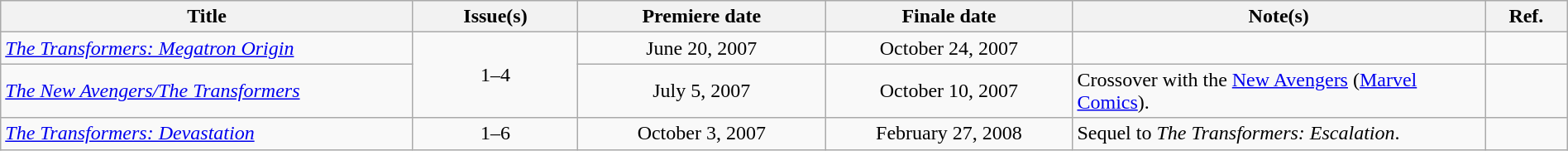<table class="wikitable" width="100%">
<tr>
<th scope="col" width="25%">Title</th>
<th scope="col" width="10%">Issue(s)</th>
<th scope="col" width="15%">Premiere date</th>
<th scope="col" width="15%">Finale date</th>
<th scope="col" width="25%">Note(s)</th>
<th scope="col" width="5%">Ref.</th>
</tr>
<tr>
<td><em><a href='#'>The Transformers: Megatron Origin</a></em></td>
<td rowspan="2" style="text-align: center;">1–4</td>
<td style="text-align: center;">June 20, 2007</td>
<td style="text-align: center;">October 24, 2007</td>
<td></td>
<td></td>
</tr>
<tr>
<td><em><a href='#'>The New Avengers/The Transformers</a></em></td>
<td style="text-align: center;">July 5, 2007</td>
<td style="text-align: center;">October 10, 2007</td>
<td>Crossover with the <a href='#'>New Avengers</a> (<a href='#'>Marvel Comics</a>).</td>
<td></td>
</tr>
<tr>
<td><em><a href='#'>The Transformers: Devastation</a></em></td>
<td style="text-align: center;">1–6</td>
<td style="text-align: center;">October 3, 2007</td>
<td style="text-align: center;">February 27, 2008</td>
<td>Sequel to <em>The Transformers: Escalation</em>.</td>
<td></td>
</tr>
</table>
